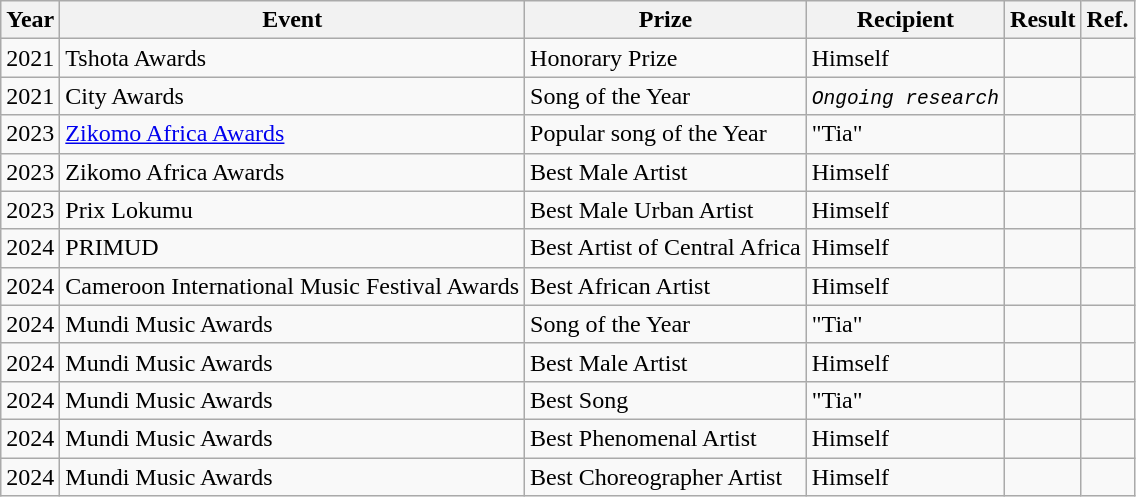<table class="wikitable">
<tr>
<th>Year</th>
<th>Event</th>
<th>Prize</th>
<th>Recipient</th>
<th>Result</th>
<th>Ref.</th>
</tr>
<tr>
<td>2021</td>
<td>Tshota Awards</td>
<td>Honorary Prize</td>
<td>Himself</td>
<td></td>
<td></td>
</tr>
<tr>
<td>2021</td>
<td>City Awards</td>
<td>Song of the Year</td>
<td><em><code>Ongoing research</code></em></td>
<td></td>
<td></td>
</tr>
<tr>
<td>2023</td>
<td><a href='#'>Zikomo Africa Awards</a></td>
<td>Popular song of the Year</td>
<td>"Tia"</td>
<td></td>
<td></td>
</tr>
<tr>
<td>2023</td>
<td>Zikomo Africa Awards</td>
<td>Best Male Artist</td>
<td>Himself</td>
<td></td>
<td></td>
</tr>
<tr>
<td>2023</td>
<td>Prix Lokumu</td>
<td>Best Male Urban Artist</td>
<td>Himself</td>
<td></td>
<td></td>
</tr>
<tr>
<td>2024</td>
<td>PRIMUD</td>
<td>Best Artist of Central Africa</td>
<td>Himself</td>
<td></td>
<td></td>
</tr>
<tr>
<td>2024</td>
<td>Cameroon International Music Festival Awards</td>
<td>Best African Artist</td>
<td>Himself</td>
<td></td>
<td></td>
</tr>
<tr>
<td>2024</td>
<td>Mundi Music Awards</td>
<td>Song of the Year</td>
<td>"Tia"</td>
<td></td>
<td></td>
</tr>
<tr>
<td>2024</td>
<td>Mundi Music Awards</td>
<td>Best Male Artist</td>
<td>Himself</td>
<td></td>
<td></td>
</tr>
<tr>
<td>2024</td>
<td>Mundi Music Awards</td>
<td>Best Song</td>
<td>"Tia"</td>
<td></td>
<td></td>
</tr>
<tr>
<td>2024</td>
<td>Mundi Music Awards</td>
<td>Best Phenomenal Artist</td>
<td>Himself</td>
<td></td>
<td></td>
</tr>
<tr>
<td>2024</td>
<td>Mundi Music Awards</td>
<td>Best Choreographer Artist</td>
<td>Himself</td>
<td></td>
<td></td>
</tr>
</table>
